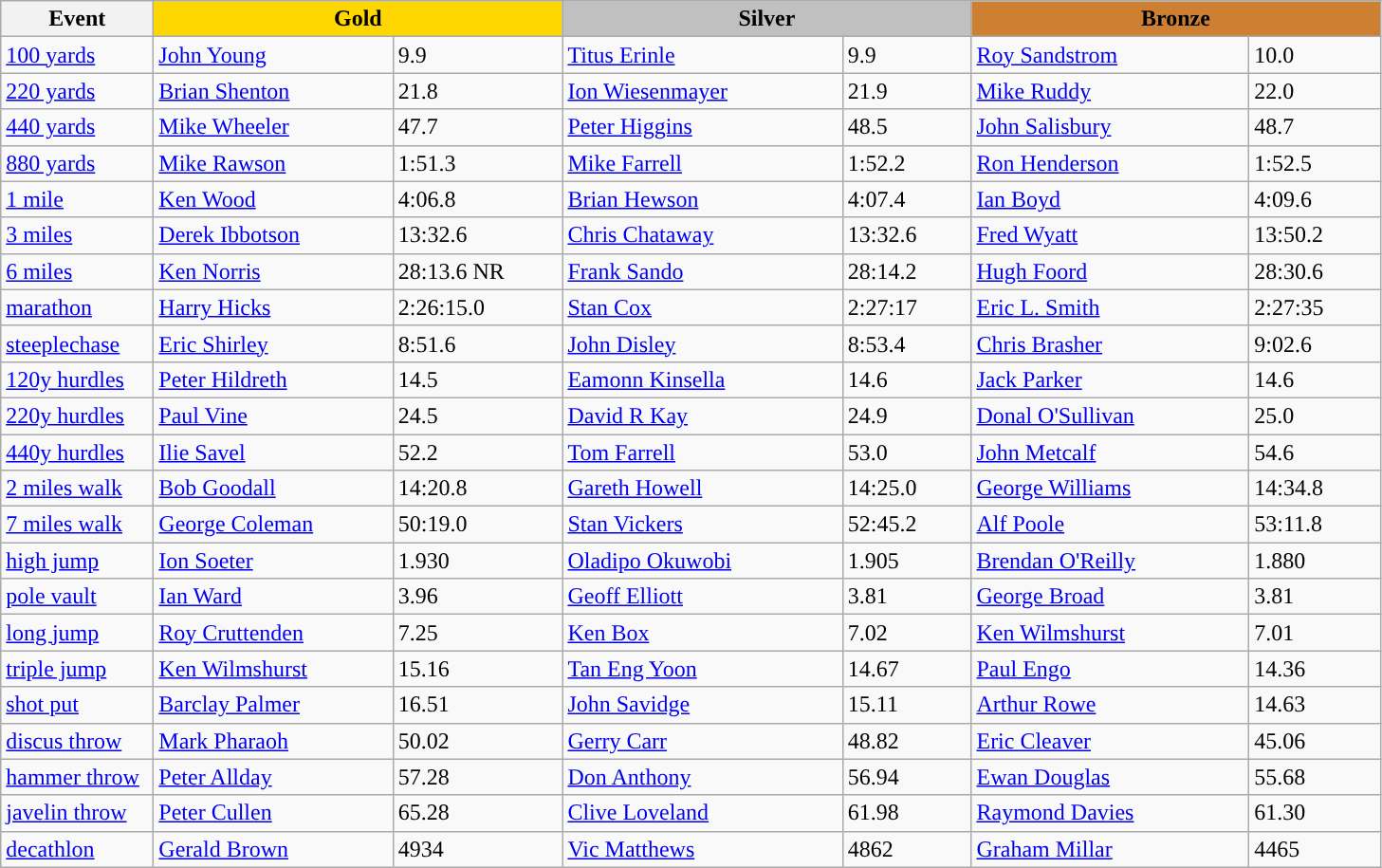<table class="wikitable" style="text-align:left">
<tr>
<th width=100>Event</th>
<th colspan="2" width="280" style="background:gold;">Gold</th>
<th colspan="2" width="280" style="background:silver;">Silver</th>
<th colspan="2" width="280" style="background:#CD7F32;">Bronze</th>
</tr>
<tr>
<td><a href='#'>100 yards</a></td>
<td><a href='#'>John Young</a></td>
<td>9.9</td>
<td> <a href='#'>Titus Erinle</a></td>
<td>9.9</td>
<td><a href='#'>Roy Sandstrom</a></td>
<td>10.0</td>
</tr>
<tr>
<td><a href='#'>220 yards</a></td>
<td><a href='#'>Brian Shenton</a></td>
<td>21.8</td>
<td> <a href='#'>Ion Wiesenmayer</a></td>
<td>21.9</td>
<td><a href='#'>Mike Ruddy</a></td>
<td>22.0</td>
</tr>
<tr>
<td><a href='#'>440 yards</a></td>
<td><a href='#'>Mike Wheeler</a></td>
<td>47.7</td>
<td><a href='#'>Peter Higgins</a></td>
<td>48.5</td>
<td><a href='#'>John Salisbury</a></td>
<td>48.7</td>
</tr>
<tr>
<td><a href='#'>880 yards</a></td>
<td><a href='#'>Mike Rawson</a></td>
<td>1:51.3</td>
<td><a href='#'>Mike Farrell</a></td>
<td>1:52.2</td>
<td><a href='#'>Ron Henderson</a></td>
<td>1:52.5</td>
</tr>
<tr>
<td><a href='#'>1 mile</a></td>
<td><a href='#'>Ken Wood</a></td>
<td>4:06.8</td>
<td><a href='#'>Brian Hewson</a></td>
<td>4:07.4</td>
<td><a href='#'>Ian Boyd</a></td>
<td>4:09.6</td>
</tr>
<tr>
<td><a href='#'>3 miles</a></td>
<td><a href='#'>Derek Ibbotson</a></td>
<td>13:32.6</td>
<td><a href='#'>Chris Chataway</a></td>
<td>13:32.6</td>
<td><a href='#'>Fred Wyatt</a></td>
<td>13:50.2</td>
</tr>
<tr>
<td><a href='#'>6 miles</a></td>
<td><a href='#'>Ken Norris</a></td>
<td>28:13.6 NR</td>
<td><a href='#'>Frank Sando</a></td>
<td>28:14.2</td>
<td><a href='#'>Hugh Foord</a></td>
<td>28:30.6</td>
</tr>
<tr>
<td><a href='#'>marathon</a></td>
<td><a href='#'>Harry Hicks</a></td>
<td>2:26:15.0</td>
<td><a href='#'>Stan Cox</a></td>
<td>2:27:17</td>
<td><a href='#'>Eric L. Smith</a></td>
<td>2:27:35</td>
</tr>
<tr>
<td><a href='#'>steeplechase</a></td>
<td><a href='#'>Eric Shirley</a></td>
<td>8:51.6</td>
<td> <a href='#'>John Disley</a></td>
<td>8:53.4</td>
<td><a href='#'>Chris Brasher</a></td>
<td>9:02.6</td>
</tr>
<tr>
<td><a href='#'>120y hurdles</a></td>
<td><a href='#'>Peter Hildreth</a></td>
<td>14.5</td>
<td> <a href='#'>Eamonn Kinsella</a></td>
<td>14.6</td>
<td><a href='#'>Jack Parker</a></td>
<td>14.6</td>
</tr>
<tr>
<td><a href='#'>220y hurdles</a></td>
<td><a href='#'>Paul Vine</a></td>
<td>24.5</td>
<td><a href='#'>David R Kay</a></td>
<td>24.9</td>
<td><a href='#'>Donal O'Sullivan</a></td>
<td>25.0</td>
</tr>
<tr>
<td><a href='#'>440y hurdles</a></td>
<td> <a href='#'>Ilie Savel</a></td>
<td>52.2</td>
<td><a href='#'>Tom Farrell</a></td>
<td>53.0</td>
<td><a href='#'>John Metcalf</a></td>
<td>54.6</td>
</tr>
<tr>
<td><a href='#'>2 miles walk</a></td>
<td><a href='#'>Bob Goodall</a></td>
<td>14:20.8</td>
<td><a href='#'>Gareth Howell</a></td>
<td>14:25.0</td>
<td><a href='#'>George Williams</a></td>
<td>14:34.8</td>
</tr>
<tr>
<td><a href='#'>7 miles walk</a></td>
<td><a href='#'>George Coleman</a></td>
<td>50:19.0</td>
<td><a href='#'>Stan Vickers</a></td>
<td>52:45.2</td>
<td><a href='#'>Alf Poole</a></td>
<td>53:11.8</td>
</tr>
<tr>
<td><a href='#'>high jump</a></td>
<td> <a href='#'>Ion Soeter</a></td>
<td>1.930</td>
<td> <a href='#'>Oladipo Okuwobi</a></td>
<td>1.905</td>
<td> <a href='#'>Brendan O'Reilly</a></td>
<td>1.880</td>
</tr>
<tr>
<td><a href='#'>pole vault</a></td>
<td><a href='#'>Ian Ward</a></td>
<td>3.96</td>
<td><a href='#'>Geoff Elliott</a></td>
<td>3.81</td>
<td><a href='#'>George Broad</a></td>
<td>3.81</td>
</tr>
<tr>
<td><a href='#'>long jump</a></td>
<td><a href='#'>Roy Cruttenden</a></td>
<td>7.25</td>
<td><a href='#'>Ken Box</a></td>
<td>7.02</td>
<td><a href='#'>Ken Wilmshurst</a></td>
<td>7.01</td>
</tr>
<tr>
<td><a href='#'>triple jump</a></td>
<td><a href='#'>Ken Wilmshurst</a></td>
<td>15.16</td>
<td> <a href='#'>Tan Eng Yoon</a></td>
<td>14.67</td>
<td> <a href='#'>Paul Engo</a></td>
<td>14.36</td>
</tr>
<tr>
<td><a href='#'>shot put</a></td>
<td><a href='#'>Barclay Palmer</a></td>
<td>16.51</td>
<td><a href='#'>John Savidge</a></td>
<td>15.11</td>
<td><a href='#'>Arthur Rowe</a></td>
<td>14.63</td>
</tr>
<tr>
<td><a href='#'>discus throw</a></td>
<td><a href='#'>Mark Pharaoh</a></td>
<td>50.02</td>
<td><a href='#'>Gerry Carr</a></td>
<td>48.82</td>
<td><a href='#'>Eric Cleaver</a></td>
<td>45.06</td>
</tr>
<tr>
<td><a href='#'>hammer throw</a></td>
<td><a href='#'>Peter Allday</a></td>
<td>57.28</td>
<td><a href='#'>Don Anthony</a></td>
<td>56.94</td>
<td> <a href='#'>Ewan Douglas</a></td>
<td>55.68</td>
</tr>
<tr>
<td><a href='#'>javelin throw</a></td>
<td><a href='#'>Peter Cullen</a></td>
<td>65.28</td>
<td><a href='#'>Clive Loveland</a></td>
<td>61.98</td>
<td><a href='#'>Raymond Davies</a></td>
<td>61.30</td>
</tr>
<tr>
<td><a href='#'>decathlon</a></td>
<td> <a href='#'>Gerald Brown</a></td>
<td>4934</td>
<td><a href='#'>Vic Matthews</a></td>
<td>4862</td>
<td><a href='#'>Graham Millar</a></td>
<td>4465</td>
</tr>
</table>
